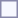<table style="border:1px solid #8888aa; background-color:#f7f8ff; padding:5px; font-size:95%; margin: 0px 12px 12px 0px;">
</table>
